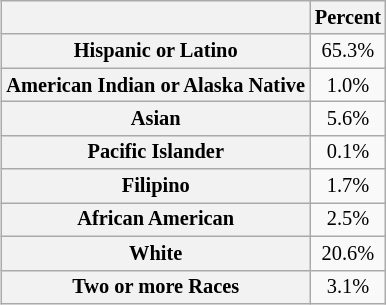<table class="wikitable"  style="text-align:center;  font-size:85%; margin:0px; margin-left:2em;">
<tr>
<th></th>
<th>Percent</th>
</tr>
<tr>
<th>Hispanic or Latino</th>
<td>65.3%</td>
</tr>
<tr>
<th>American Indian or Alaska Native</th>
<td>1.0%</td>
</tr>
<tr>
<th>Asian</th>
<td>5.6%</td>
</tr>
<tr>
<th>Pacific Islander</th>
<td>0.1%</td>
</tr>
<tr>
<th>Filipino</th>
<td>1.7%</td>
</tr>
<tr>
<th>African American</th>
<td>2.5%</td>
</tr>
<tr>
<th>White</th>
<td>20.6%</td>
</tr>
<tr>
<th>Two or more Races</th>
<td>3.1%</td>
</tr>
</table>
